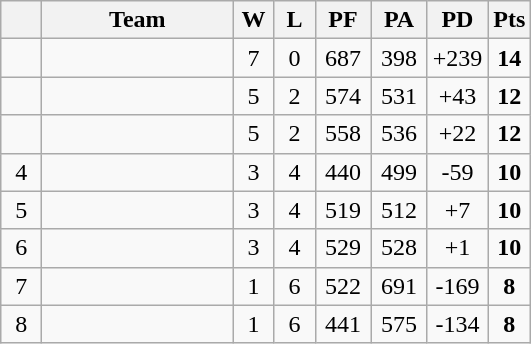<table class="wikitable" style="text-align:center;">
<tr>
<th width=20></th>
<th width=120>Team</th>
<th width=20>W</th>
<th width=20>L</th>
<th width=30>PF</th>
<th width=30>PA</th>
<th width=30>PD</th>
<th width=20>Pts</th>
</tr>
<tr>
<td align="center"></td>
<td align="left"></td>
<td>7</td>
<td>0</td>
<td>687</td>
<td>398</td>
<td>+239</td>
<td><strong>14</strong></td>
</tr>
<tr>
<td align="center"></td>
<td align="left"></td>
<td>5</td>
<td>2</td>
<td>574</td>
<td>531</td>
<td>+43</td>
<td><strong>12</strong></td>
</tr>
<tr>
<td align="center"></td>
<td align="left"></td>
<td>5</td>
<td>2</td>
<td>558</td>
<td>536</td>
<td>+22</td>
<td><strong>12</strong></td>
</tr>
<tr>
<td align="center">4</td>
<td align="left"></td>
<td>3</td>
<td>4</td>
<td>440</td>
<td>499</td>
<td>-59</td>
<td><strong>10</strong></td>
</tr>
<tr>
<td align="center">5</td>
<td align="left"></td>
<td>3</td>
<td>4</td>
<td>519</td>
<td>512</td>
<td>+7</td>
<td><strong>10</strong></td>
</tr>
<tr>
<td align="center">6</td>
<td align="left"></td>
<td>3</td>
<td>4</td>
<td>529</td>
<td>528</td>
<td>+1</td>
<td><strong>10</strong></td>
</tr>
<tr>
<td align="center">7</td>
<td align="left"></td>
<td>1</td>
<td>6</td>
<td>522</td>
<td>691</td>
<td>-169</td>
<td><strong>8</strong></td>
</tr>
<tr>
<td align="center">8</td>
<td align="left"></td>
<td>1</td>
<td>6</td>
<td>441</td>
<td>575</td>
<td>-134</td>
<td><strong>8</strong></td>
</tr>
</table>
